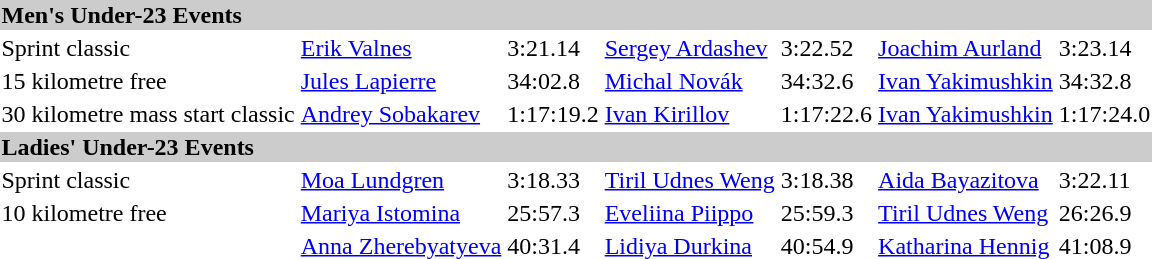<table>
<tr style="background:#ccc;">
<td colspan=7><strong>Men's Under-23 Events</strong></td>
</tr>
<tr>
<td>Sprint classic</td>
<td><a href='#'>Erik Valnes</a><br></td>
<td>3:21.14</td>
<td><a href='#'>Sergey Ardashev</a><br></td>
<td>3:22.52</td>
<td><a href='#'>Joachim Aurland</a><br></td>
<td>3:23.14</td>
</tr>
<tr>
<td>15 kilometre free</td>
<td><a href='#'>Jules Lapierre</a><br></td>
<td>34:02.8</td>
<td><a href='#'>Michal Novák</a><br></td>
<td>34:32.6</td>
<td><a href='#'>Ivan Yakimushkin</a><br></td>
<td>34:32.8</td>
</tr>
<tr>
<td>30 kilometre mass start classic</td>
<td><a href='#'>Andrey Sobakarev</a><br></td>
<td>1:17:19.2</td>
<td><a href='#'>Ivan Kirillov</a><br></td>
<td>1:17:22.6</td>
<td><a href='#'>Ivan Yakimushkin</a><br></td>
<td>1:17:24.0</td>
</tr>
<tr style="background:#ccc;">
<td colspan=7><strong>Ladies' Under-23 Events</strong></td>
</tr>
<tr>
<td>Sprint classic</td>
<td><a href='#'>Moa Lundgren</a><br></td>
<td>3:18.33</td>
<td><a href='#'>Tiril Udnes Weng</a><br></td>
<td>3:18.38</td>
<td><a href='#'>Aida Bayazitova</a><br></td>
<td>3:22.11</td>
</tr>
<tr>
<td>10 kilometre free</td>
<td><a href='#'>Mariya Istomina</a><br></td>
<td>25:57.3</td>
<td><a href='#'>Eveliina Piippo</a><br></td>
<td>25:59.3</td>
<td><a href='#'>Tiril Udnes Weng</a><br></td>
<td>26:26.9</td>
</tr>
<tr>
<td></td>
<td><a href='#'>Anna Zherebyatyeva</a><br></td>
<td>40:31.4</td>
<td><a href='#'>Lidiya Durkina</a><br></td>
<td>40:54.9</td>
<td><a href='#'>Katharina Hennig</a><br></td>
<td>41:08.9</td>
</tr>
</table>
